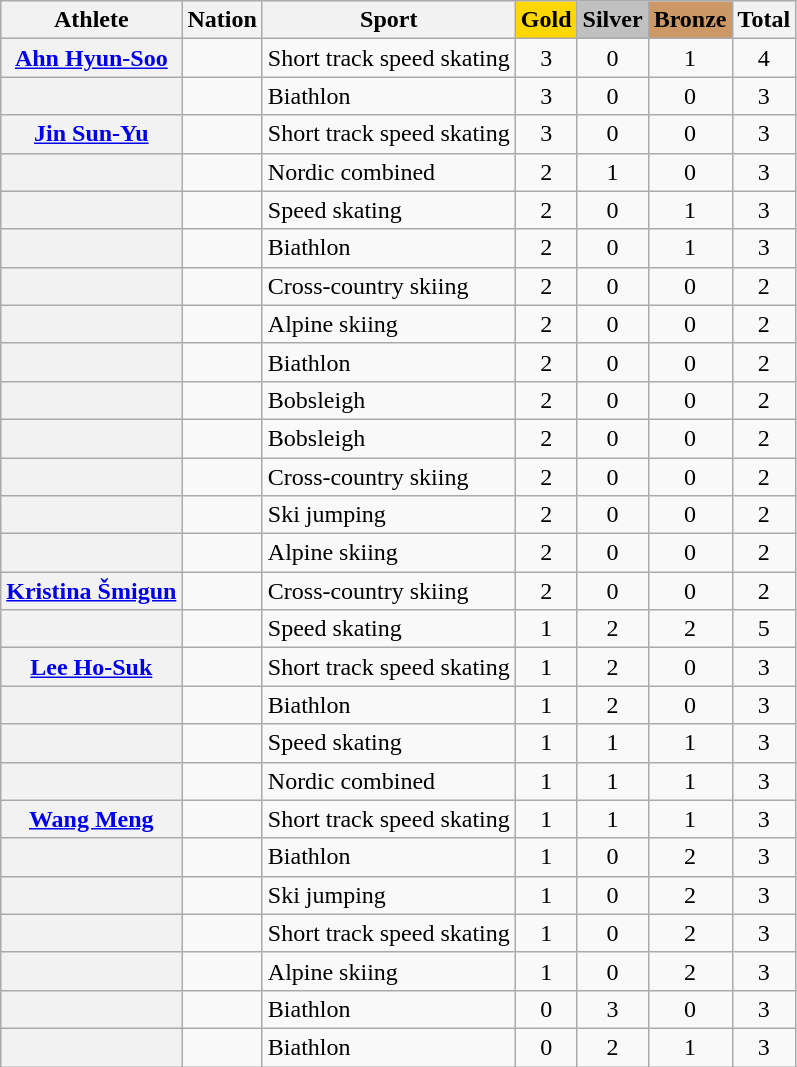<table class="wikitable sortable plainrowheaders" style="text-align:center">
<tr>
<th scope="col">Athlete</th>
<th scope="col">Nation</th>
<th scope="col">Sport</th>
<th scope="col" style="background-color: gold"><strong>Gold</strong></th>
<th scope="col" style="background-color: silver"><strong>Silver</strong></th>
<th scope="col" style="background-color: #cc9966"><strong>Bronze</strong></th>
<th scope="col">Total</th>
</tr>
<tr>
<th scope="row"><a href='#'>Ahn Hyun-Soo</a></th>
<td align=left></td>
<td align=left>Short track speed skating</td>
<td>3</td>
<td>0</td>
<td>1</td>
<td>4</td>
</tr>
<tr>
<th scope="row"></th>
<td align=left></td>
<td align=left>Biathlon</td>
<td>3</td>
<td>0</td>
<td>0</td>
<td>3</td>
</tr>
<tr>
<th scope="row"><a href='#'>Jin Sun-Yu</a></th>
<td align=left></td>
<td align=left>Short track speed skating</td>
<td>3</td>
<td>0</td>
<td>0</td>
<td>3</td>
</tr>
<tr>
<th scope="row"></th>
<td align=left></td>
<td align=left>Nordic combined</td>
<td>2</td>
<td>1</td>
<td>0</td>
<td>3</td>
</tr>
<tr>
<th scope="row"></th>
<td align=left></td>
<td align=left>Speed skating</td>
<td>2</td>
<td>0</td>
<td>1</td>
<td>3</td>
</tr>
<tr>
<th scope="row"></th>
<td align=left></td>
<td align=left>Biathlon</td>
<td>2</td>
<td>0</td>
<td>1</td>
<td>3</td>
</tr>
<tr>
<th scope="row"></th>
<td align=left></td>
<td align=left>Cross-country skiing</td>
<td>2</td>
<td>0</td>
<td>0</td>
<td>2</td>
</tr>
<tr>
<th scope="row"></th>
<td align=left></td>
<td align=left>Alpine skiing</td>
<td>2</td>
<td>0</td>
<td>0</td>
<td>2</td>
</tr>
<tr>
<th scope="row"></th>
<td align=left></td>
<td align=left>Biathlon</td>
<td>2</td>
<td>0</td>
<td>0</td>
<td>2</td>
</tr>
<tr>
<th scope="row"></th>
<td align=left></td>
<td align=left>Bobsleigh</td>
<td>2</td>
<td>0</td>
<td>0</td>
<td>2</td>
</tr>
<tr>
<th scope="row"></th>
<td align=left></td>
<td align=left>Bobsleigh</td>
<td>2</td>
<td>0</td>
<td>0</td>
<td>2</td>
</tr>
<tr>
<th scope="row"></th>
<td align=left></td>
<td align=left>Cross-country skiing</td>
<td>2</td>
<td>0</td>
<td>0</td>
<td>2</td>
</tr>
<tr>
<th scope="row"></th>
<td align=left></td>
<td align=left>Ski jumping</td>
<td>2</td>
<td>0</td>
<td>0</td>
<td>2</td>
</tr>
<tr>
<th scope="row"></th>
<td align=left></td>
<td align=left>Alpine skiing</td>
<td>2</td>
<td>0</td>
<td>0</td>
<td>2</td>
</tr>
<tr>
<th scope="row"><a href='#'>Kristina Šmigun</a></th>
<td align=left></td>
<td align=left>Cross-country skiing</td>
<td>2</td>
<td>0</td>
<td>0</td>
<td>2</td>
</tr>
<tr>
<th scope="row"></th>
<td align=left></td>
<td align=left>Speed skating</td>
<td>1</td>
<td>2</td>
<td>2</td>
<td>5</td>
</tr>
<tr>
<th scope="row"><a href='#'>Lee Ho-Suk</a></th>
<td align=left></td>
<td align=left>Short track speed skating</td>
<td>1</td>
<td>2</td>
<td>0</td>
<td>3</td>
</tr>
<tr>
<th scope="row"></th>
<td align=left></td>
<td align=left>Biathlon</td>
<td>1</td>
<td>2</td>
<td>0</td>
<td>3</td>
</tr>
<tr>
<th scope="row"></th>
<td align=left></td>
<td align=left>Speed skating</td>
<td>1</td>
<td>1</td>
<td>1</td>
<td>3</td>
</tr>
<tr>
<th scope="row"></th>
<td align=left></td>
<td align=left>Nordic combined</td>
<td>1</td>
<td>1</td>
<td>1</td>
<td>3</td>
</tr>
<tr>
<th scope="row"><a href='#'>Wang Meng</a></th>
<td align=left></td>
<td align=left>Short track speed skating</td>
<td>1</td>
<td>1</td>
<td>1</td>
<td>3</td>
</tr>
<tr>
<th scope="row"></th>
<td align=left></td>
<td align=left>Biathlon</td>
<td>1</td>
<td>0</td>
<td>2</td>
<td>3</td>
</tr>
<tr>
<th scope="row"></th>
<td align=left></td>
<td align=left>Ski jumping</td>
<td>1</td>
<td>0</td>
<td>2</td>
<td>3</td>
</tr>
<tr>
<th scope="row"></th>
<td align=left></td>
<td align=left>Short track speed skating</td>
<td>1</td>
<td>0</td>
<td>2</td>
<td>3</td>
</tr>
<tr>
<th scope="row"></th>
<td align=left></td>
<td align=left>Alpine skiing</td>
<td>1</td>
<td>0</td>
<td>2</td>
<td>3</td>
</tr>
<tr>
<th scope="row"></th>
<td align=left></td>
<td align=left>Biathlon</td>
<td>0</td>
<td>3</td>
<td>0</td>
<td>3</td>
</tr>
<tr>
<th scope="row"></th>
<td align=left></td>
<td align=left>Biathlon</td>
<td>0</td>
<td>2</td>
<td>1</td>
<td>3</td>
</tr>
</table>
